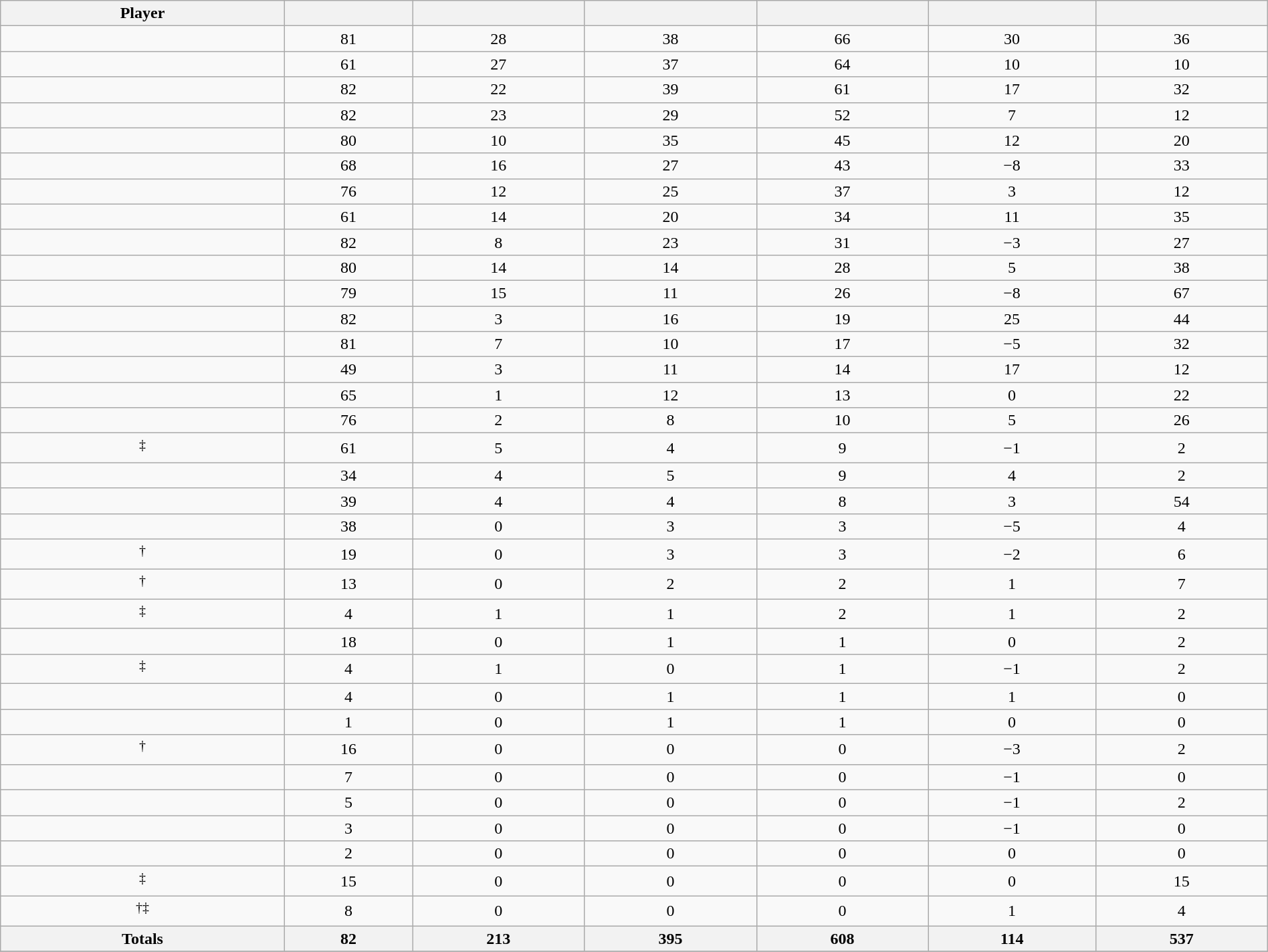<table class="wikitable sortable" style="width:100%;">
<tr align=center>
<th>Player</th>
<th></th>
<th></th>
<th></th>
<th></th>
<th data-sort-type="number"></th>
<th></th>
</tr>
<tr align=center>
<td></td>
<td>81</td>
<td>28</td>
<td>38</td>
<td>66</td>
<td>30</td>
<td>36</td>
</tr>
<tr align=center>
<td></td>
<td>61</td>
<td>27</td>
<td>37</td>
<td>64</td>
<td>10</td>
<td>10</td>
</tr>
<tr align=center>
<td></td>
<td>82</td>
<td>22</td>
<td>39</td>
<td>61</td>
<td>17</td>
<td>32</td>
</tr>
<tr align=center>
<td></td>
<td>82</td>
<td>23</td>
<td>29</td>
<td>52</td>
<td>7</td>
<td>12</td>
</tr>
<tr align=center>
<td></td>
<td>80</td>
<td>10</td>
<td>35</td>
<td>45</td>
<td>12</td>
<td>20</td>
</tr>
<tr align=center>
<td></td>
<td>68</td>
<td>16</td>
<td>27</td>
<td>43</td>
<td>−8</td>
<td>33</td>
</tr>
<tr align=center>
<td></td>
<td>76</td>
<td>12</td>
<td>25</td>
<td>37</td>
<td>3</td>
<td>12</td>
</tr>
<tr align=center>
<td></td>
<td>61</td>
<td>14</td>
<td>20</td>
<td>34</td>
<td>11</td>
<td>35</td>
</tr>
<tr align=center>
<td></td>
<td>82</td>
<td>8</td>
<td>23</td>
<td>31</td>
<td>−3</td>
<td>27</td>
</tr>
<tr align=center>
<td></td>
<td>80</td>
<td>14</td>
<td>14</td>
<td>28</td>
<td>5</td>
<td>38</td>
</tr>
<tr align=center>
<td></td>
<td>79</td>
<td>15</td>
<td>11</td>
<td>26</td>
<td>−8</td>
<td>67</td>
</tr>
<tr align=center>
<td></td>
<td>82</td>
<td>3</td>
<td>16</td>
<td>19</td>
<td>25</td>
<td>44</td>
</tr>
<tr align=center>
<td></td>
<td>81</td>
<td>7</td>
<td>10</td>
<td>17</td>
<td>−5</td>
<td>32</td>
</tr>
<tr align=center>
<td></td>
<td>49</td>
<td>3</td>
<td>11</td>
<td>14</td>
<td>17</td>
<td>12</td>
</tr>
<tr align=center>
<td></td>
<td>65</td>
<td>1</td>
<td>12</td>
<td>13</td>
<td>0</td>
<td>22</td>
</tr>
<tr align=center>
<td></td>
<td>76</td>
<td>2</td>
<td>8</td>
<td>10</td>
<td>5</td>
<td>26</td>
</tr>
<tr align=center>
<td><sup>‡</sup></td>
<td>61</td>
<td>5</td>
<td>4</td>
<td>9</td>
<td>−1</td>
<td>2</td>
</tr>
<tr align=center>
<td></td>
<td>34</td>
<td>4</td>
<td>5</td>
<td>9</td>
<td>4</td>
<td>2</td>
</tr>
<tr align=center>
<td></td>
<td>39</td>
<td>4</td>
<td>4</td>
<td>8</td>
<td>3</td>
<td>54</td>
</tr>
<tr align=center>
<td></td>
<td>38</td>
<td>0</td>
<td>3</td>
<td>3</td>
<td>−5</td>
<td>4</td>
</tr>
<tr align=center>
<td><sup>†</sup></td>
<td>19</td>
<td>0</td>
<td>3</td>
<td>3</td>
<td>−2</td>
<td>6</td>
</tr>
<tr align=center>
<td><sup>†</sup></td>
<td>13</td>
<td>0</td>
<td>2</td>
<td>2</td>
<td>1</td>
<td>7</td>
</tr>
<tr align=center>
<td><sup>‡</sup></td>
<td>4</td>
<td>1</td>
<td>1</td>
<td>2</td>
<td>1</td>
<td>2</td>
</tr>
<tr align=center>
<td></td>
<td>18</td>
<td>0</td>
<td>1</td>
<td>1</td>
<td>0</td>
<td>2</td>
</tr>
<tr align=center>
<td><sup>‡</sup></td>
<td>4</td>
<td>1</td>
<td>0</td>
<td>1</td>
<td>−1</td>
<td>2</td>
</tr>
<tr align=center>
<td></td>
<td>4</td>
<td>0</td>
<td>1</td>
<td>1</td>
<td>1</td>
<td>0</td>
</tr>
<tr align=center>
<td></td>
<td>1</td>
<td>0</td>
<td>1</td>
<td>1</td>
<td>0</td>
<td>0</td>
</tr>
<tr align=center>
<td><sup>†</sup></td>
<td>16</td>
<td>0</td>
<td>0</td>
<td>0</td>
<td>−3</td>
<td>2</td>
</tr>
<tr align=center>
<td></td>
<td>7</td>
<td>0</td>
<td>0</td>
<td>0</td>
<td>−1</td>
<td>0</td>
</tr>
<tr align=center>
<td></td>
<td>5</td>
<td>0</td>
<td>0</td>
<td>0</td>
<td>−1</td>
<td>2</td>
</tr>
<tr align=center>
<td></td>
<td>3</td>
<td>0</td>
<td>0</td>
<td>0</td>
<td>−1</td>
<td>0</td>
</tr>
<tr align=center>
<td></td>
<td>2</td>
<td>0</td>
<td>0</td>
<td>0</td>
<td>0</td>
<td>0</td>
</tr>
<tr align=center>
<td><sup>‡</sup></td>
<td>15</td>
<td>0</td>
<td>0</td>
<td>0</td>
<td>0</td>
<td>15</td>
</tr>
<tr align=center>
<td><sup>†‡</sup></td>
<td>8</td>
<td>0</td>
<td>0</td>
<td>0</td>
<td>1</td>
<td>4</td>
</tr>
<tr class="unsortable">
<th>Totals</th>
<th>82</th>
<th>213</th>
<th>395</th>
<th>608</th>
<th>114</th>
<th>537</th>
</tr>
<tr>
</tr>
</table>
